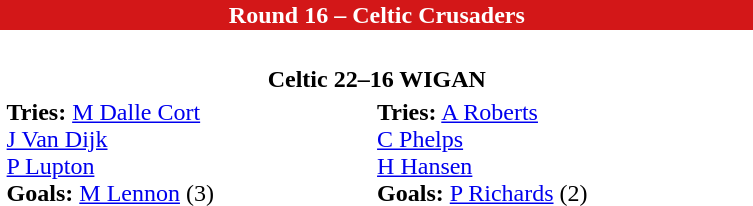<table class="toccolours collapsible collapsed" border="0" align="right" width="40%" style="margin:1em;">
<tr>
<th colspan=2 style="background:#D31718; color:#FFFFFF;">Round 16 – Celtic Crusaders</th>
</tr>
<tr>
<td><br><table border=0 width=100%>
<tr>
<th colspan=2>Celtic 22–16 WIGAN</th>
</tr>
<tr>
<td><strong>Tries:</strong> <a href='#'>M Dalle Cort</a><br><a href='#'>J Van Dijk</a><br><a href='#'>P Lupton</a><br><strong>Goals:</strong> <a href='#'>M Lennon</a> (3)</td>
<td><strong>Tries:</strong> <a href='#'>A Roberts</a><br><a href='#'>C Phelps</a><br><a href='#'>H Hansen</a><br><strong>Goals:</strong> <a href='#'>P Richards</a> (2)</td>
</tr>
</table>
</td>
</tr>
</table>
